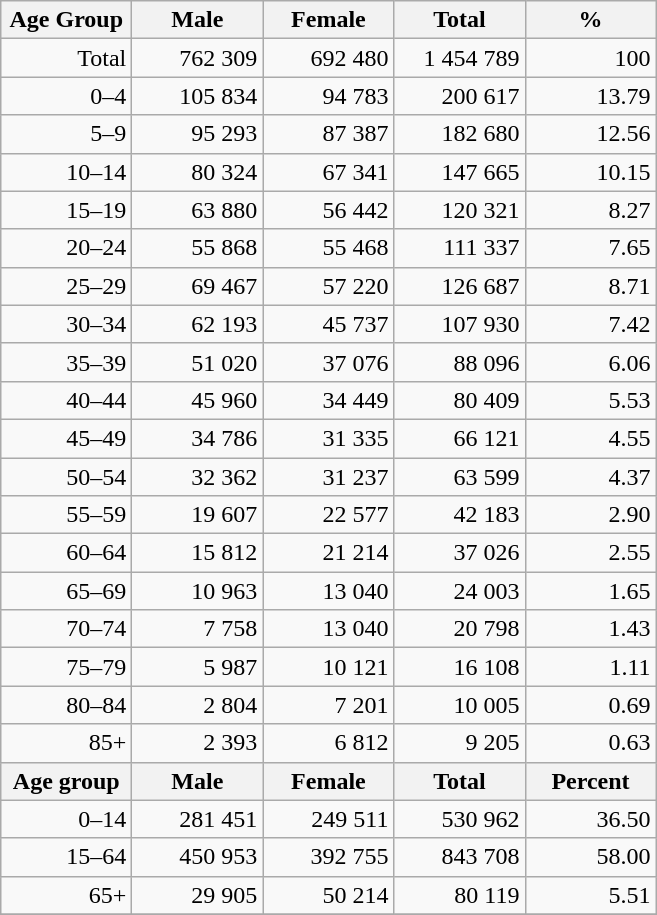<table class="wikitable">
<tr>
<th width="80pt">Age Group</th>
<th width="80pt">Male</th>
<th width="80pt">Female</th>
<th width="80pt">Total</th>
<th width="80pt">%</th>
</tr>
<tr>
<td align="right">Total</td>
<td align="right">762 309</td>
<td align="right">692 480</td>
<td align="right">1 454 789</td>
<td align="right">100</td>
</tr>
<tr>
<td align="right">0–4</td>
<td align="right">105 834</td>
<td align="right">94 783</td>
<td align="right">200 617</td>
<td align="right">13.79</td>
</tr>
<tr>
<td align="right">5–9</td>
<td align="right">95 293</td>
<td align="right">87 387</td>
<td align="right">182 680</td>
<td align="right">12.56</td>
</tr>
<tr>
<td align="right">10–14</td>
<td align="right">80 324</td>
<td align="right">67 341</td>
<td align="right">147 665</td>
<td align="right">10.15</td>
</tr>
<tr>
<td align="right">15–19</td>
<td align="right">63 880</td>
<td align="right">56 442</td>
<td align="right">120 321</td>
<td align="right">8.27</td>
</tr>
<tr>
<td align="right">20–24</td>
<td align="right">55 868</td>
<td align="right">55 468</td>
<td align="right">111 337</td>
<td align="right">7.65</td>
</tr>
<tr>
<td align="right">25–29</td>
<td align="right">69 467</td>
<td align="right">57 220</td>
<td align="right">126 687</td>
<td align="right">8.71</td>
</tr>
<tr>
<td align="right">30–34</td>
<td align="right">62 193</td>
<td align="right">45 737</td>
<td align="right">107 930</td>
<td align="right">7.42</td>
</tr>
<tr>
<td align="right">35–39</td>
<td align="right">51 020</td>
<td align="right">37 076</td>
<td align="right">88 096</td>
<td align="right">6.06</td>
</tr>
<tr>
<td align="right">40–44</td>
<td align="right">45 960</td>
<td align="right">34 449</td>
<td align="right">80 409</td>
<td align="right">5.53</td>
</tr>
<tr>
<td align="right">45–49</td>
<td align="right">34 786</td>
<td align="right">31 335</td>
<td align="right">66 121</td>
<td align="right">4.55</td>
</tr>
<tr>
<td align="right">50–54</td>
<td align="right">32 362</td>
<td align="right">31 237</td>
<td align="right">63 599</td>
<td align="right">4.37</td>
</tr>
<tr>
<td align="right">55–59</td>
<td align="right">19 607</td>
<td align="right">22 577</td>
<td align="right">42 183</td>
<td align="right">2.90</td>
</tr>
<tr>
<td align="right">60–64</td>
<td align="right">15 812</td>
<td align="right">21 214</td>
<td align="right">37 026</td>
<td align="right">2.55</td>
</tr>
<tr>
<td align="right">65–69</td>
<td align="right">10 963</td>
<td align="right">13 040</td>
<td align="right">24 003</td>
<td align="right">1.65</td>
</tr>
<tr>
<td align="right">70–74</td>
<td align="right">7 758</td>
<td align="right">13 040</td>
<td align="right">20 798</td>
<td align="right">1.43</td>
</tr>
<tr>
<td align="right">75–79</td>
<td align="right">5 987</td>
<td align="right">10 121</td>
<td align="right">16 108</td>
<td align="right">1.11</td>
</tr>
<tr>
<td align="right">80–84</td>
<td align="right">2 804</td>
<td align="right">7 201</td>
<td align="right">10 005</td>
<td align="right">0.69</td>
</tr>
<tr>
<td align="right">85+</td>
<td align="right">2 393</td>
<td align="right">6 812</td>
<td align="right">9 205</td>
<td align="right">0.63</td>
</tr>
<tr>
<th width="50">Age group</th>
<th width="80pt">Male</th>
<th width="80">Female</th>
<th width="80">Total</th>
<th width="50">Percent</th>
</tr>
<tr>
<td align="right">0–14</td>
<td align="right">281 451</td>
<td align="right">249 511</td>
<td align="right">530 962</td>
<td align="right">36.50</td>
</tr>
<tr>
<td align="right">15–64</td>
<td align="right">450 953</td>
<td align="right">392 755</td>
<td align="right">843 708</td>
<td align="right">58.00</td>
</tr>
<tr>
<td align="right">65+</td>
<td align="right">29 905</td>
<td align="right">50 214</td>
<td align="right">80 119</td>
<td align="right">5.51</td>
</tr>
<tr>
</tr>
</table>
